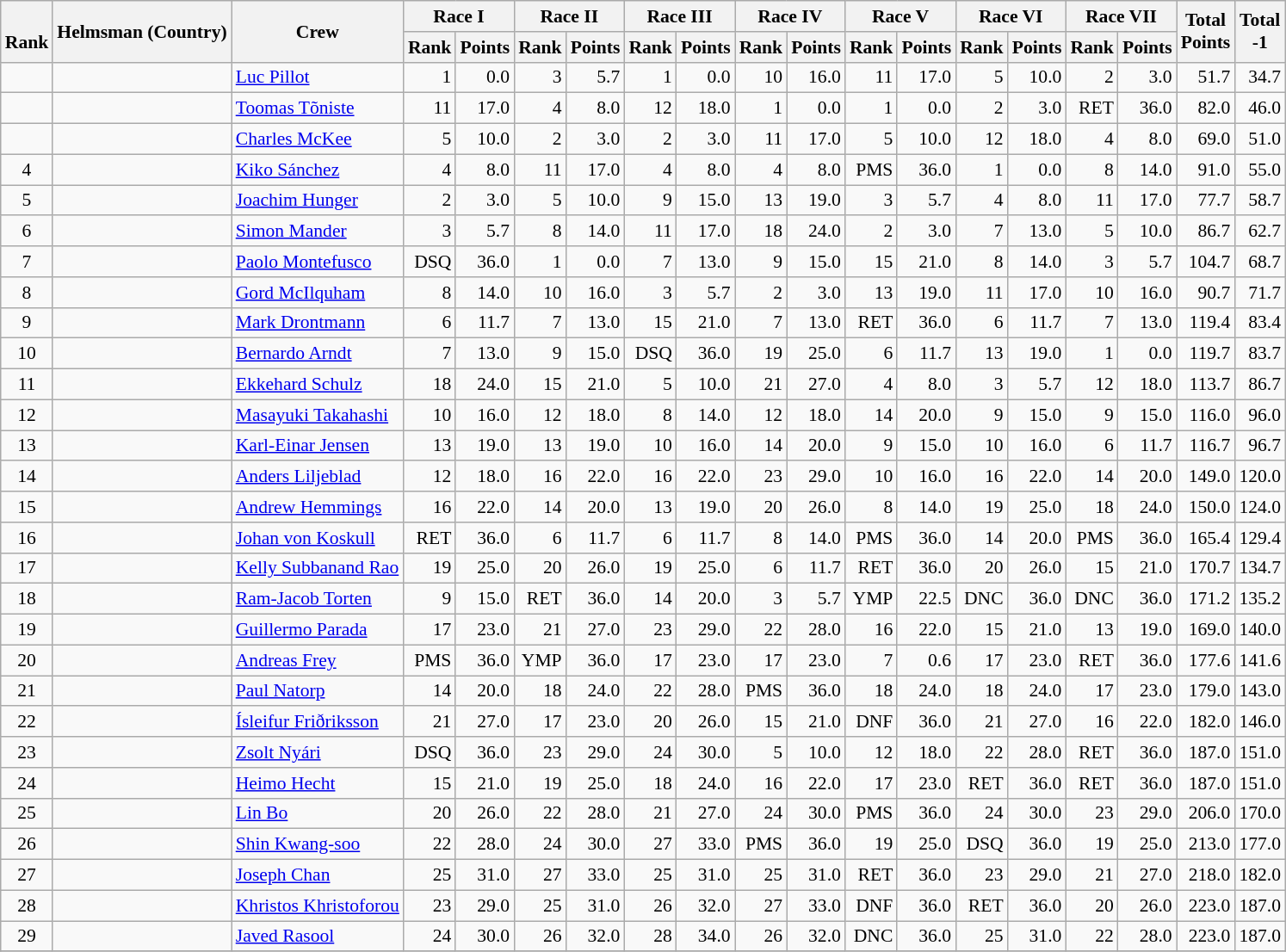<table class="wikitable" style="text-align:right; font-size:90%">
<tr>
<th rowspan="2"><br>Rank</th>
<th rowspan="2">Helmsman (Country)</th>
<th rowspan="2">Crew</th>
<th colspan="2">Race I</th>
<th colspan="2">Race II</th>
<th colspan="2">Race III</th>
<th colspan="2">Race IV</th>
<th colspan="2">Race V</th>
<th colspan="2">Race VI</th>
<th colspan="2">Race VII</th>
<th rowspan="2">Total <br>Points <br></th>
<th rowspan="2">Total<br>-1<br></th>
</tr>
<tr>
<th>Rank</th>
<th>Points</th>
<th>Rank</th>
<th>Points</th>
<th>Rank</th>
<th>Points</th>
<th>Rank</th>
<th>Points</th>
<th>Rank</th>
<th>Points</th>
<th>Rank</th>
<th>Points</th>
<th>Rank</th>
<th>Points</th>
</tr>
<tr style="vertical-align:top;">
<td align=center></td>
<td align=left></td>
<td align=left><a href='#'>Luc Pillot</a> </td>
<td>1</td>
<td>0.0</td>
<td>3</td>
<td>5.7</td>
<td>1</td>
<td>0.0</td>
<td>10</td>
<td>16.0</td>
<td>11</td>
<td>17.0</td>
<td>5</td>
<td>10.0</td>
<td>2</td>
<td>3.0</td>
<td>51.7</td>
<td>34.7</td>
</tr>
<tr>
<td align=center></td>
<td align=left></td>
<td align=left><a href='#'>Toomas Tõniste</a> </td>
<td>11</td>
<td>17.0</td>
<td>4</td>
<td>8.0</td>
<td>12</td>
<td>18.0</td>
<td>1</td>
<td>0.0</td>
<td>1</td>
<td>0.0</td>
<td>2</td>
<td>3.0</td>
<td>RET</td>
<td>36.0</td>
<td>82.0</td>
<td>46.0</td>
</tr>
<tr>
<td align=center></td>
<td align=left></td>
<td align=left><a href='#'>Charles McKee</a> </td>
<td>5</td>
<td>10.0</td>
<td>2</td>
<td>3.0</td>
<td>2</td>
<td>3.0</td>
<td>11</td>
<td>17.0</td>
<td>5</td>
<td>10.0</td>
<td>12</td>
<td>18.0</td>
<td>4</td>
<td>8.0</td>
<td>69.0</td>
<td>51.0</td>
</tr>
<tr>
<td align=center>4</td>
<td align=left></td>
<td align=left><a href='#'>Kiko Sánchez</a> </td>
<td>4</td>
<td>8.0</td>
<td>11</td>
<td>17.0</td>
<td>4</td>
<td>8.0</td>
<td>4</td>
<td>8.0</td>
<td>PMS</td>
<td>36.0</td>
<td>1</td>
<td>0.0</td>
<td>8</td>
<td>14.0</td>
<td>91.0</td>
<td>55.0</td>
</tr>
<tr>
<td align=center>5</td>
<td align=left></td>
<td align=left><a href='#'>Joachim Hunger</a> </td>
<td>2</td>
<td>3.0</td>
<td>5</td>
<td>10.0</td>
<td>9</td>
<td>15.0</td>
<td>13</td>
<td>19.0</td>
<td>3</td>
<td>5.7</td>
<td>4</td>
<td>8.0</td>
<td>11</td>
<td>17.0</td>
<td>77.7</td>
<td>58.7</td>
</tr>
<tr>
<td align=center>6</td>
<td align=left></td>
<td align=left><a href='#'>Simon Mander</a> </td>
<td>3</td>
<td>5.7</td>
<td>8</td>
<td>14.0</td>
<td>11</td>
<td>17.0</td>
<td>18</td>
<td>24.0</td>
<td>2</td>
<td>3.0</td>
<td>7</td>
<td>13.0</td>
<td>5</td>
<td>10.0</td>
<td>86.7</td>
<td>62.7</td>
</tr>
<tr>
<td align=center>7</td>
<td align=left></td>
<td align=left><a href='#'>Paolo Montefusco</a> </td>
<td>DSQ</td>
<td>36.0</td>
<td>1</td>
<td>0.0</td>
<td>7</td>
<td>13.0</td>
<td>9</td>
<td>15.0</td>
<td>15</td>
<td>21.0</td>
<td>8</td>
<td>14.0</td>
<td>3</td>
<td>5.7</td>
<td>104.7</td>
<td>68.7</td>
</tr>
<tr>
<td align=center>8</td>
<td align=left></td>
<td align=left><a href='#'>Gord McIlquham</a> </td>
<td>8</td>
<td>14.0</td>
<td>10</td>
<td>16.0</td>
<td>3</td>
<td>5.7</td>
<td>2</td>
<td>3.0</td>
<td>13</td>
<td>19.0</td>
<td>11</td>
<td>17.0</td>
<td>10</td>
<td>16.0</td>
<td>90.7</td>
<td>71.7</td>
</tr>
<tr>
<td align=center>9</td>
<td align=left></td>
<td align=left><a href='#'>Mark Drontmann</a> </td>
<td>6</td>
<td>11.7</td>
<td>7</td>
<td>13.0</td>
<td>15</td>
<td>21.0</td>
<td>7</td>
<td>13.0</td>
<td>RET</td>
<td>36.0</td>
<td>6</td>
<td>11.7</td>
<td>7</td>
<td>13.0</td>
<td>119.4</td>
<td>83.4</td>
</tr>
<tr>
<td align=center>10</td>
<td align=left></td>
<td align=left><a href='#'>Bernardo Arndt</a> </td>
<td>7</td>
<td>13.0</td>
<td>9</td>
<td>15.0</td>
<td>DSQ</td>
<td>36.0</td>
<td>19</td>
<td>25.0</td>
<td>6</td>
<td>11.7</td>
<td>13</td>
<td>19.0</td>
<td>1</td>
<td>0.0</td>
<td>119.7</td>
<td>83.7</td>
</tr>
<tr>
<td align=center>11</td>
<td align=left></td>
<td align=left><a href='#'>Ekkehard Schulz</a> </td>
<td>18</td>
<td>24.0</td>
<td>15</td>
<td>21.0</td>
<td>5</td>
<td>10.0</td>
<td>21</td>
<td>27.0</td>
<td>4</td>
<td>8.0</td>
<td>3</td>
<td>5.7</td>
<td>12</td>
<td>18.0</td>
<td>113.7</td>
<td>86.7</td>
</tr>
<tr>
<td align=center>12</td>
<td align=left></td>
<td align=left><a href='#'>Masayuki Takahashi</a> </td>
<td>10</td>
<td>16.0</td>
<td>12</td>
<td>18.0</td>
<td>8</td>
<td>14.0</td>
<td>12</td>
<td>18.0</td>
<td>14</td>
<td>20.0</td>
<td>9</td>
<td>15.0</td>
<td>9</td>
<td>15.0</td>
<td>116.0</td>
<td>96.0</td>
</tr>
<tr>
<td align=center>13</td>
<td align=left></td>
<td align=left><a href='#'>Karl-Einar Jensen</a> </td>
<td>13</td>
<td>19.0</td>
<td>13</td>
<td>19.0</td>
<td>10</td>
<td>16.0</td>
<td>14</td>
<td>20.0</td>
<td>9</td>
<td>15.0</td>
<td>10</td>
<td>16.0</td>
<td>6</td>
<td>11.7</td>
<td>116.7</td>
<td>96.7</td>
</tr>
<tr>
<td align=center>14</td>
<td align=left></td>
<td align=left><a href='#'>Anders Liljeblad</a> </td>
<td>12</td>
<td>18.0</td>
<td>16</td>
<td>22.0</td>
<td>16</td>
<td>22.0</td>
<td>23</td>
<td>29.0</td>
<td>10</td>
<td>16.0</td>
<td>16</td>
<td>22.0</td>
<td>14</td>
<td>20.0</td>
<td>149.0</td>
<td>120.0</td>
</tr>
<tr>
<td align=center>15</td>
<td align=left></td>
<td align=left><a href='#'>Andrew Hemmings</a> </td>
<td>16</td>
<td>22.0</td>
<td>14</td>
<td>20.0</td>
<td>13</td>
<td>19.0</td>
<td>20</td>
<td>26.0</td>
<td>8</td>
<td>14.0</td>
<td>19</td>
<td>25.0</td>
<td>18</td>
<td>24.0</td>
<td>150.0</td>
<td>124.0</td>
</tr>
<tr>
<td align=center>16</td>
<td align=left></td>
<td align=left><a href='#'>Johan von Koskull</a> </td>
<td>RET</td>
<td>36.0</td>
<td>6</td>
<td>11.7</td>
<td>6</td>
<td>11.7</td>
<td>8</td>
<td>14.0</td>
<td>PMS</td>
<td>36.0</td>
<td>14</td>
<td>20.0</td>
<td>PMS</td>
<td>36.0</td>
<td>165.4</td>
<td>129.4</td>
</tr>
<tr>
<td align=center>17</td>
<td align=left></td>
<td align=left><a href='#'>Kelly Subbanand Rao</a> </td>
<td>19</td>
<td>25.0</td>
<td>20</td>
<td>26.0</td>
<td>19</td>
<td>25.0</td>
<td>6</td>
<td>11.7</td>
<td>RET</td>
<td>36.0</td>
<td>20</td>
<td>26.0</td>
<td>15</td>
<td>21.0</td>
<td>170.7</td>
<td>134.7</td>
</tr>
<tr>
<td align=center>18</td>
<td align=left></td>
<td align=left><a href='#'>Ram-Jacob Torten</a> </td>
<td>9</td>
<td>15.0</td>
<td>RET</td>
<td>36.0</td>
<td>14</td>
<td>20.0</td>
<td>3</td>
<td>5.7</td>
<td>YMP</td>
<td>22.5</td>
<td>DNC</td>
<td>36.0</td>
<td>DNC</td>
<td>36.0</td>
<td>171.2</td>
<td>135.2</td>
</tr>
<tr>
<td align=center>19</td>
<td align=left></td>
<td align=left><a href='#'>Guillermo Parada</a> </td>
<td>17</td>
<td>23.0</td>
<td>21</td>
<td>27.0</td>
<td>23</td>
<td>29.0</td>
<td>22</td>
<td>28.0</td>
<td>16</td>
<td>22.0</td>
<td>15</td>
<td>21.0</td>
<td>13</td>
<td>19.0</td>
<td>169.0</td>
<td>140.0</td>
</tr>
<tr>
<td align=center>20</td>
<td align=left></td>
<td align=left><a href='#'>Andreas Frey</a> </td>
<td>PMS</td>
<td>36.0</td>
<td>YMP</td>
<td>36.0</td>
<td>17</td>
<td>23.0</td>
<td>17</td>
<td>23.0</td>
<td>7</td>
<td>0.6</td>
<td>17</td>
<td>23.0</td>
<td>RET</td>
<td>36.0</td>
<td>177.6</td>
<td>141.6</td>
</tr>
<tr>
<td align=center>21</td>
<td align=left></td>
<td align=left><a href='#'>Paul Natorp</a> </td>
<td>14</td>
<td>20.0</td>
<td>18</td>
<td>24.0</td>
<td>22</td>
<td>28.0</td>
<td>PMS</td>
<td>36.0</td>
<td>18</td>
<td>24.0</td>
<td>18</td>
<td>24.0</td>
<td>17</td>
<td>23.0</td>
<td>179.0</td>
<td>143.0</td>
</tr>
<tr>
<td align=center>22</td>
<td align=left></td>
<td align=left><a href='#'>Ísleifur Friðriksson</a> </td>
<td>21</td>
<td>27.0</td>
<td>17</td>
<td>23.0</td>
<td>20</td>
<td>26.0</td>
<td>15</td>
<td>21.0</td>
<td>DNF</td>
<td>36.0</td>
<td>21</td>
<td>27.0</td>
<td>16</td>
<td>22.0</td>
<td>182.0</td>
<td>146.0</td>
</tr>
<tr>
<td align=center>23</td>
<td align=left></td>
<td align=left><a href='#'>Zsolt Nyári</a> </td>
<td>DSQ</td>
<td>36.0</td>
<td>23</td>
<td>29.0</td>
<td>24</td>
<td>30.0</td>
<td>5</td>
<td>10.0</td>
<td>12</td>
<td>18.0</td>
<td>22</td>
<td>28.0</td>
<td>RET</td>
<td>36.0</td>
<td>187.0</td>
<td>151.0</td>
</tr>
<tr>
<td align=center>24</td>
<td align=left></td>
<td align=left><a href='#'>Heimo Hecht</a> </td>
<td>15</td>
<td>21.0</td>
<td>19</td>
<td>25.0</td>
<td>18</td>
<td>24.0</td>
<td>16</td>
<td>22.0</td>
<td>17</td>
<td>23.0</td>
<td>RET</td>
<td>36.0</td>
<td>RET</td>
<td>36.0</td>
<td>187.0</td>
<td>151.0</td>
</tr>
<tr>
<td align=center>25</td>
<td align=left></td>
<td align=left><a href='#'>Lin Bo</a> </td>
<td>20</td>
<td>26.0</td>
<td>22</td>
<td>28.0</td>
<td>21</td>
<td>27.0</td>
<td>24</td>
<td>30.0</td>
<td>PMS</td>
<td>36.0</td>
<td>24</td>
<td>30.0</td>
<td>23</td>
<td>29.0</td>
<td>206.0</td>
<td>170.0</td>
</tr>
<tr>
<td align=center>26</td>
<td align=left></td>
<td align=left><a href='#'>Shin Kwang-soo</a> </td>
<td>22</td>
<td>28.0</td>
<td>24</td>
<td>30.0</td>
<td>27</td>
<td>33.0</td>
<td>PMS</td>
<td>36.0</td>
<td>19</td>
<td>25.0</td>
<td>DSQ</td>
<td>36.0</td>
<td>19</td>
<td>25.0</td>
<td>213.0</td>
<td>177.0</td>
</tr>
<tr>
<td align=center>27</td>
<td align=left></td>
<td align=left><a href='#'>Joseph Chan</a> </td>
<td>25</td>
<td>31.0</td>
<td>27</td>
<td>33.0</td>
<td>25</td>
<td>31.0</td>
<td>25</td>
<td>31.0</td>
<td>RET</td>
<td>36.0</td>
<td>23</td>
<td>29.0</td>
<td>21</td>
<td>27.0</td>
<td>218.0</td>
<td>182.0</td>
</tr>
<tr>
<td align=center>28</td>
<td align=left></td>
<td align=left><a href='#'>Khristos Khristoforou</a> </td>
<td>23</td>
<td>29.0</td>
<td>25</td>
<td>31.0</td>
<td>26</td>
<td>32.0</td>
<td>27</td>
<td>33.0</td>
<td>DNF</td>
<td>36.0</td>
<td>RET</td>
<td>36.0</td>
<td>20</td>
<td>26.0</td>
<td>223.0</td>
<td>187.0</td>
</tr>
<tr>
<td align=center>29</td>
<td align=left></td>
<td align=left><a href='#'>Javed Rasool</a> </td>
<td>24</td>
<td>30.0</td>
<td>26</td>
<td>32.0</td>
<td>28</td>
<td>34.0</td>
<td>26</td>
<td>32.0</td>
<td>DNC</td>
<td>36.0</td>
<td>25</td>
<td>31.0</td>
<td>22</td>
<td>28.0</td>
<td>223.0</td>
<td>187.0</td>
</tr>
<tr>
</tr>
</table>
